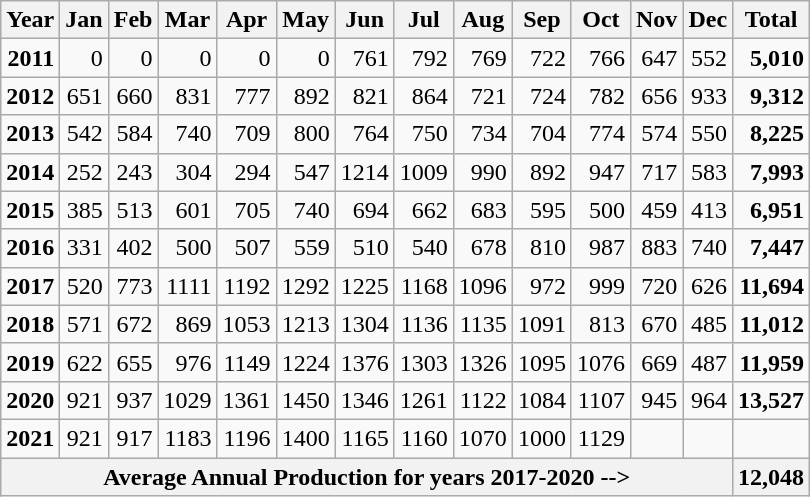<table class=wikitable>
<tr>
<th>Year</th>
<th>Jan</th>
<th>Feb</th>
<th>Mar</th>
<th>Apr</th>
<th>May</th>
<th>Jun</th>
<th>Jul</th>
<th>Aug</th>
<th>Sep</th>
<th>Oct</th>
<th>Nov</th>
<th>Dec</th>
<th>Total</th>
</tr>
<tr align=right>
<td><strong>2011</strong></td>
<td>0</td>
<td>0</td>
<td>0</td>
<td>0</td>
<td>0</td>
<td>761</td>
<td>792</td>
<td>769</td>
<td>722</td>
<td>766</td>
<td>647</td>
<td>552</td>
<td><strong>5,010</strong></td>
</tr>
<tr align=right>
<td><strong>2012</strong></td>
<td>651</td>
<td>660</td>
<td>831</td>
<td>777</td>
<td>892</td>
<td>821</td>
<td>864</td>
<td>721</td>
<td>724</td>
<td>782</td>
<td>656</td>
<td>933</td>
<td><strong>9,312</strong></td>
</tr>
<tr align=right>
<td><strong>2013</strong></td>
<td>542</td>
<td>584</td>
<td>740</td>
<td>709</td>
<td>800</td>
<td>764</td>
<td>750</td>
<td>734</td>
<td>704</td>
<td>774</td>
<td>574</td>
<td>550</td>
<td><strong>8,225</strong></td>
</tr>
<tr align=right>
<td><strong>2014</strong></td>
<td>252</td>
<td>243</td>
<td>304</td>
<td>294</td>
<td>547</td>
<td>1214</td>
<td>1009</td>
<td>990</td>
<td>892</td>
<td>947</td>
<td>717</td>
<td>583</td>
<td><strong>7,993</strong></td>
</tr>
<tr align=right>
<td><strong>2015</strong></td>
<td>385</td>
<td>513</td>
<td>601</td>
<td>705</td>
<td>740</td>
<td>694</td>
<td>662</td>
<td>683</td>
<td>595</td>
<td>500</td>
<td>459</td>
<td>413</td>
<td><strong>6,951</strong></td>
</tr>
<tr align=right>
<td><strong>2016</strong></td>
<td>331</td>
<td>402</td>
<td>500</td>
<td>507</td>
<td>559</td>
<td>510</td>
<td>540</td>
<td>678</td>
<td>810</td>
<td>987</td>
<td>883</td>
<td>740</td>
<td><strong>7,447</strong></td>
</tr>
<tr align=right>
<td><strong>2017</strong></td>
<td>520</td>
<td>773</td>
<td>1111</td>
<td>1192</td>
<td>1292</td>
<td>1225</td>
<td>1168</td>
<td>1096</td>
<td>972</td>
<td>999</td>
<td>720</td>
<td>626</td>
<td><strong>11,694</strong></td>
</tr>
<tr align=right>
<td><strong>2018</strong></td>
<td>571</td>
<td>672</td>
<td>869</td>
<td>1053</td>
<td>1213</td>
<td>1304</td>
<td>1136</td>
<td>1135</td>
<td>1091</td>
<td>813</td>
<td>670</td>
<td>485</td>
<td><strong>11,012</strong></td>
</tr>
<tr align=right>
<td><strong>2019</strong></td>
<td>622</td>
<td>655</td>
<td>976</td>
<td>1149</td>
<td>1224</td>
<td>1376</td>
<td>1303</td>
<td>1326</td>
<td>1095</td>
<td>1076</td>
<td>669</td>
<td>487</td>
<td><strong>11,959</strong></td>
</tr>
<tr align=right>
<td><strong>2020</strong></td>
<td>921</td>
<td>937</td>
<td>1029</td>
<td>1361</td>
<td>1450</td>
<td>1346</td>
<td>1261</td>
<td>1122</td>
<td>1084</td>
<td>1107</td>
<td>945</td>
<td>964</td>
<td><strong>13,527</strong></td>
</tr>
<tr align=right>
<td><strong>2021</strong></td>
<td>921</td>
<td>917</td>
<td>1183</td>
<td>1196</td>
<td>1400</td>
<td>1165</td>
<td>1160</td>
<td>1070</td>
<td>1000</td>
<td>1129</td>
<td></td>
<td></td>
<td></td>
</tr>
<tr align=right>
<th colspan=13>Average Annual Production for years 2017-2020 --></th>
<th>12,048</th>
</tr>
</table>
